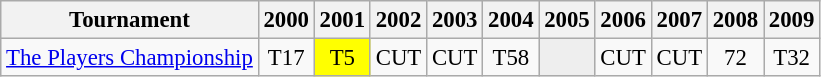<table class="wikitable" style="font-size:95%;text-align:center;">
<tr>
<th>Tournament</th>
<th>2000</th>
<th>2001</th>
<th>2002</th>
<th>2003</th>
<th>2004</th>
<th>2005</th>
<th>2006</th>
<th>2007</th>
<th>2008</th>
<th>2009</th>
</tr>
<tr>
<td align=left><a href='#'>The Players Championship</a></td>
<td>T17</td>
<td style="background:yellow;">T5</td>
<td>CUT</td>
<td>CUT</td>
<td>T58</td>
<td style="background:#eeeeee;"></td>
<td>CUT</td>
<td>CUT</td>
<td>72</td>
<td>T32</td>
</tr>
</table>
